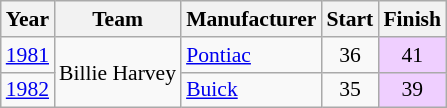<table class="wikitable" style="font-size: 90%;">
<tr>
<th>Year</th>
<th>Team</th>
<th>Manufacturer</th>
<th>Start</th>
<th>Finish</th>
</tr>
<tr>
<td><a href='#'>1981</a></td>
<td rowspan=2>Billie Harvey</td>
<td><a href='#'>Pontiac</a></td>
<td align=center>36</td>
<td align=center style="background:#EFCFFF;">41</td>
</tr>
<tr>
<td><a href='#'>1982</a></td>
<td><a href='#'>Buick</a></td>
<td align=center>35</td>
<td align=center style="background:#EFCFFF;">39</td>
</tr>
</table>
